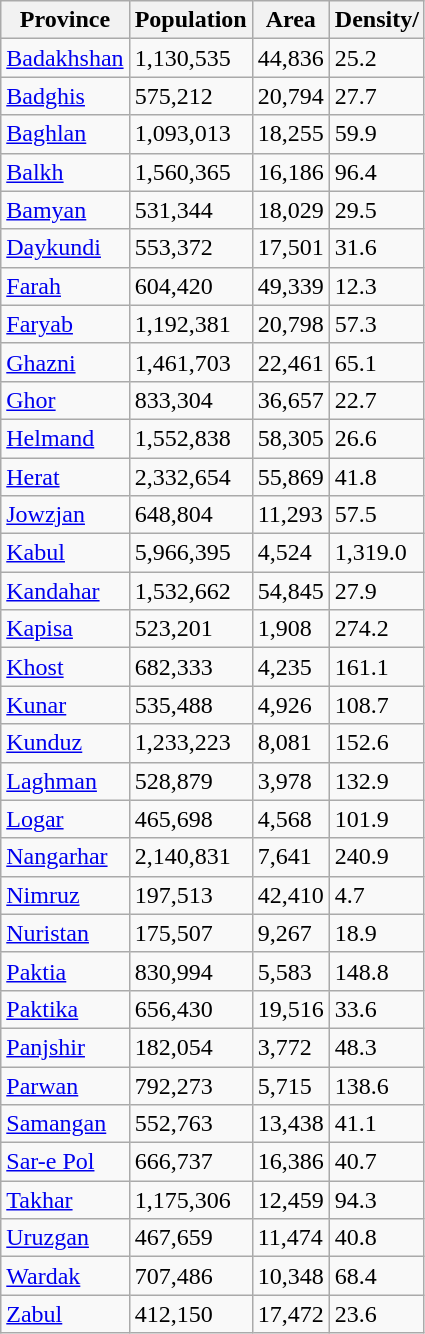<table class="wikitable sortable sticky-header static-row-numbers sort-under col1left" >
<tr>
<th>Province</th>
<th>Population</th>
<th>Area</th>
<th>Density/</th>
</tr>
<tr>
<td><a href='#'>Badakhshan</a></td>
<td>1,130,535</td>
<td>44,836</td>
<td>25.2</td>
</tr>
<tr>
<td><a href='#'>Badghis</a></td>
<td>575,212</td>
<td>20,794</td>
<td>27.7</td>
</tr>
<tr>
<td><a href='#'>Baghlan</a></td>
<td>1,093,013</td>
<td>18,255</td>
<td>59.9</td>
</tr>
<tr>
<td><a href='#'>Balkh</a></td>
<td>1,560,365</td>
<td>16,186</td>
<td>96.4</td>
</tr>
<tr>
<td><a href='#'>Bamyan</a></td>
<td>531,344</td>
<td>18,029</td>
<td>29.5</td>
</tr>
<tr>
<td><a href='#'>Daykundi</a></td>
<td>553,372</td>
<td>17,501</td>
<td>31.6</td>
</tr>
<tr>
<td><a href='#'>Farah</a></td>
<td>604,420</td>
<td>49,339</td>
<td>12.3</td>
</tr>
<tr>
<td><a href='#'>Faryab</a></td>
<td>1,192,381</td>
<td>20,798</td>
<td>57.3</td>
</tr>
<tr>
<td><a href='#'>Ghazni</a></td>
<td>1,461,703</td>
<td>22,461</td>
<td>65.1</td>
</tr>
<tr>
<td><a href='#'>Ghor</a></td>
<td>833,304</td>
<td>36,657</td>
<td>22.7</td>
</tr>
<tr>
<td><a href='#'>Helmand</a></td>
<td>1,552,838</td>
<td>58,305</td>
<td>26.6</td>
</tr>
<tr>
<td><a href='#'>Herat</a></td>
<td>2,332,654</td>
<td>55,869</td>
<td>41.8</td>
</tr>
<tr>
<td><a href='#'>Jowzjan</a></td>
<td>648,804</td>
<td>11,293</td>
<td>57.5</td>
</tr>
<tr>
<td><a href='#'>Kabul</a></td>
<td>5,966,395</td>
<td>4,524</td>
<td>1,319.0</td>
</tr>
<tr>
<td><a href='#'>Kandahar</a></td>
<td>1,532,662</td>
<td>54,845</td>
<td>27.9</td>
</tr>
<tr>
<td><a href='#'>Kapisa</a></td>
<td>523,201</td>
<td>1,908</td>
<td>274.2</td>
</tr>
<tr>
<td><a href='#'>Khost</a></td>
<td>682,333</td>
<td>4,235</td>
<td>161.1</td>
</tr>
<tr>
<td><a href='#'>Kunar</a></td>
<td>535,488</td>
<td>4,926</td>
<td>108.7</td>
</tr>
<tr>
<td><a href='#'>Kunduz</a></td>
<td>1,233,223</td>
<td>8,081</td>
<td>152.6</td>
</tr>
<tr>
<td><a href='#'>Laghman</a></td>
<td>528,879</td>
<td>3,978</td>
<td>132.9</td>
</tr>
<tr>
<td><a href='#'>Logar</a></td>
<td>465,698</td>
<td>4,568</td>
<td>101.9</td>
</tr>
<tr>
<td><a href='#'>Nangarhar</a></td>
<td>2,140,831</td>
<td>7,641</td>
<td>240.9</td>
</tr>
<tr>
<td><a href='#'>Nimruz</a></td>
<td>197,513</td>
<td>42,410</td>
<td>4.7</td>
</tr>
<tr>
<td><a href='#'>Nuristan</a></td>
<td>175,507</td>
<td>9,267</td>
<td>18.9</td>
</tr>
<tr>
<td><a href='#'>Paktia</a></td>
<td>830,994</td>
<td>5,583</td>
<td>148.8</td>
</tr>
<tr>
<td><a href='#'>Paktika</a></td>
<td>656,430</td>
<td>19,516</td>
<td>33.6</td>
</tr>
<tr>
<td><a href='#'>Panjshir</a></td>
<td>182,054</td>
<td>3,772</td>
<td>48.3</td>
</tr>
<tr>
<td><a href='#'>Parwan</a></td>
<td>792,273</td>
<td>5,715</td>
<td>138.6</td>
</tr>
<tr>
<td><a href='#'>Samangan</a></td>
<td>552,763</td>
<td>13,438</td>
<td>41.1</td>
</tr>
<tr>
<td><a href='#'>Sar-e Pol</a></td>
<td>666,737</td>
<td>16,386</td>
<td>40.7</td>
</tr>
<tr>
<td><a href='#'>Takhar</a></td>
<td>1,175,306</td>
<td>12,459</td>
<td>94.3</td>
</tr>
<tr>
<td><a href='#'>Uruzgan</a></td>
<td>467,659</td>
<td>11,474</td>
<td>40.8</td>
</tr>
<tr>
<td><a href='#'>Wardak</a></td>
<td>707,486</td>
<td>10,348</td>
<td>68.4</td>
</tr>
<tr>
<td><a href='#'>Zabul</a></td>
<td>412,150</td>
<td>17,472</td>
<td>23.6</td>
</tr>
</table>
